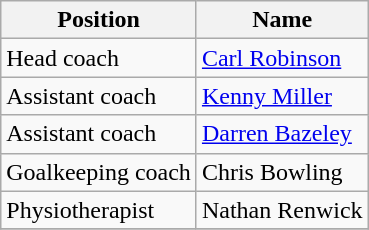<table class="wikitable">
<tr>
<th>Position</th>
<th>Name</th>
</tr>
<tr>
<td>Head coach</td>
<td> <a href='#'>Carl Robinson</a></td>
</tr>
<tr>
<td>Assistant coach</td>
<td> <a href='#'>Kenny Miller</a></td>
</tr>
<tr>
<td>Assistant coach</td>
<td> <a href='#'>Darren Bazeley</a></td>
</tr>
<tr>
<td>Goalkeeping coach</td>
<td> Chris Bowling</td>
</tr>
<tr>
<td>Physiotherapist</td>
<td> Nathan Renwick</td>
</tr>
<tr>
</tr>
</table>
